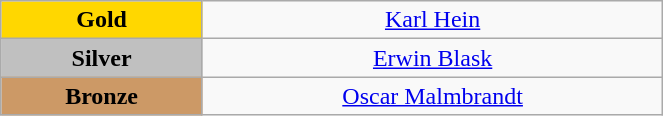<table class="wikitable" style="text-align:center; " width="35%">
<tr>
<td bgcolor="gold"><strong>Gold</strong></td>
<td><a href='#'>Karl Hein</a><br>  <small><em></em></small></td>
</tr>
<tr>
<td bgcolor="silver"><strong>Silver</strong></td>
<td><a href='#'>Erwin Blask</a><br>  <small><em></em></small></td>
</tr>
<tr>
<td bgcolor="CC9966"><strong>Bronze</strong></td>
<td><a href='#'>Oscar Malmbrandt</a><br>  <small><em></em></small></td>
</tr>
</table>
